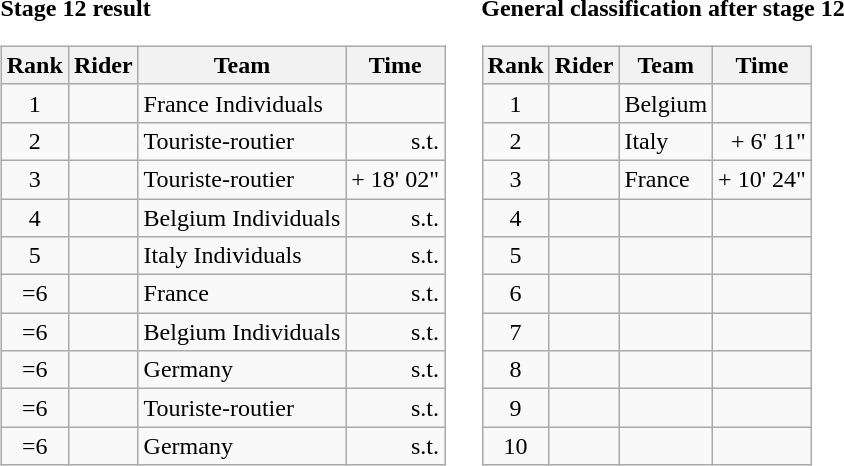<table>
<tr>
<td><strong>Stage 12 result</strong><br><table class="wikitable">
<tr>
<th scope="col">Rank</th>
<th scope="col">Rider</th>
<th scope="col">Team</th>
<th scope="col">Time</th>
</tr>
<tr>
<td style="text-align:center;">1</td>
<td></td>
<td>France Individuals</td>
<td style="text-align:right;"></td>
</tr>
<tr>
<td style="text-align:center;">2</td>
<td></td>
<td>Touriste-routier</td>
<td style="text-align:right;">s.t.</td>
</tr>
<tr>
<td style="text-align:center;">3</td>
<td></td>
<td>Touriste-routier</td>
<td style="text-align:right;">+ 18' 02"</td>
</tr>
<tr>
<td style="text-align:center;">4</td>
<td></td>
<td>Belgium Individuals</td>
<td style="text-align:right;">s.t.</td>
</tr>
<tr>
<td style="text-align:center;">5</td>
<td></td>
<td>Italy Individuals</td>
<td style="text-align:right;">s.t.</td>
</tr>
<tr>
<td style="text-align:center;">=6</td>
<td></td>
<td>France</td>
<td style="text-align:right;">s.t.</td>
</tr>
<tr>
<td style="text-align:center;">=6</td>
<td></td>
<td>Belgium Individuals</td>
<td style="text-align:right;">s.t.</td>
</tr>
<tr>
<td style="text-align:center;">=6</td>
<td></td>
<td>Germany</td>
<td style="text-align:right;">s.t.</td>
</tr>
<tr>
<td style="text-align:center;">=6</td>
<td></td>
<td>Touriste-routier</td>
<td style="text-align:right;">s.t.</td>
</tr>
<tr>
<td style="text-align:center;">=6</td>
<td></td>
<td>Germany</td>
<td style="text-align:right;">s.t.</td>
</tr>
</table>
</td>
<td></td>
<td><strong>General classification after stage 12</strong><br><table class="wikitable">
<tr>
<th scope="col">Rank</th>
<th scope="col">Rider</th>
<th scope="col">Team</th>
<th scope="col">Time</th>
</tr>
<tr>
<td style="text-align:center;">1</td>
<td></td>
<td>Belgium</td>
<td style="text-align:right;"></td>
</tr>
<tr>
<td style="text-align:center;">2</td>
<td></td>
<td>Italy</td>
<td style="text-align:right;">+ 6' 11"</td>
</tr>
<tr>
<td style="text-align:center;">3</td>
<td></td>
<td>France</td>
<td style="text-align:right;">+ 10' 24"</td>
</tr>
<tr>
<td style="text-align:center;">4</td>
<td></td>
<td></td>
<td></td>
</tr>
<tr>
<td style="text-align:center;">5</td>
<td></td>
<td></td>
<td></td>
</tr>
<tr>
<td style="text-align:center;">6</td>
<td></td>
<td></td>
<td></td>
</tr>
<tr>
<td style="text-align:center;">7</td>
<td></td>
<td></td>
<td></td>
</tr>
<tr>
<td style="text-align:center;">8</td>
<td></td>
<td></td>
<td></td>
</tr>
<tr>
<td style="text-align:center;">9</td>
<td></td>
<td></td>
<td></td>
</tr>
<tr>
<td style="text-align:center;">10</td>
<td></td>
<td></td>
<td></td>
</tr>
</table>
</td>
</tr>
</table>
